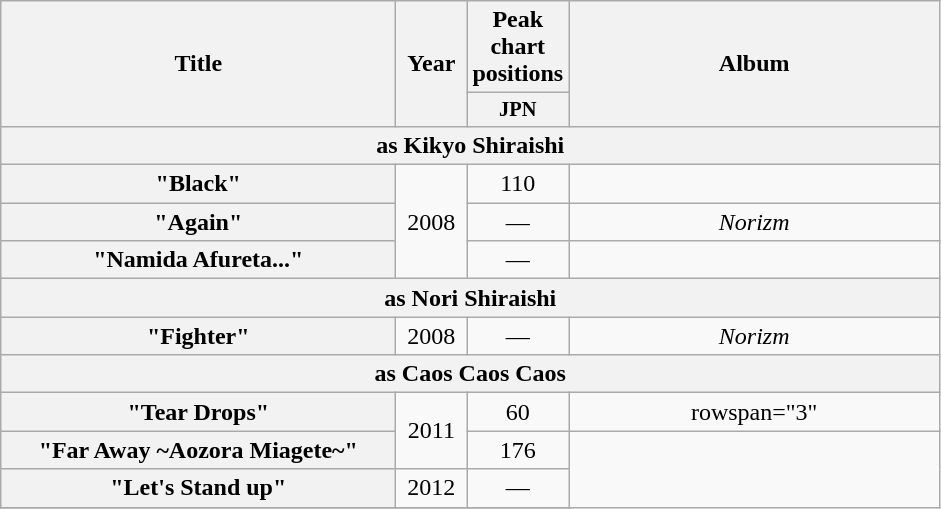<table class="wikitable plainrowheaders" style="text-align:center;">
<tr>
<th scope="col" rowspan="2" style="width:16em;">Title</th>
<th scope="col" rowspan="2" style="width:2.5em;">Year</th>
<th scope="col" colspan="1" style="width:1.5em;">Peak chart positions</th>
<th scope="col" rowspan="2" style="width:15em;">Album</th>
</tr>
<tr>
<th style="width:3em;font-size:85%">JPN<br></th>
</tr>
<tr>
<th colspan="4">as Kikyo Shiraishi</th>
</tr>
<tr>
<th scope="row">"Black"</th>
<td rowspan="3">2008</td>
<td>110</td>
<td></td>
</tr>
<tr>
<th scope="row">"Again"</th>
<td>—</td>
<td><em>Norizm</em></td>
</tr>
<tr>
<th scope="row">"Namida Afureta..."</th>
<td>—</td>
<td></td>
</tr>
<tr>
<th colspan="4">as Nori Shiraishi</th>
</tr>
<tr>
<th scope="row">"Fighter" </th>
<td>2008</td>
<td>—</td>
<td><em>Norizm</em></td>
</tr>
<tr>
<th colspan="4">as Caos Caos Caos</th>
</tr>
<tr>
<th scope="row">"Tear Drops"</th>
<td rowspan="2">2011</td>
<td>60</td>
<td>rowspan="3" </td>
</tr>
<tr>
<th scope="row">"Far Away ~Aozora Miagete~"</th>
<td>176</td>
</tr>
<tr>
<th scope="row">"Let's Stand up"</th>
<td>2012</td>
<td>—</td>
</tr>
<tr>
</tr>
</table>
